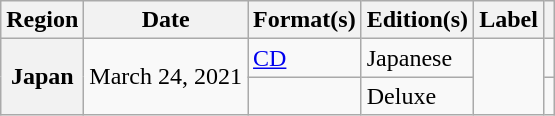<table class="wikitable plainrowheaders">
<tr>
<th scope="col">Region</th>
<th scope="col">Date</th>
<th scope="col">Format(s)</th>
<th scope="col">Edition(s)</th>
<th scope="col">Label</th>
<th scope="col"></th>
</tr>
<tr>
<th rowspan="2" scope="row">Japan</th>
<td rowspan="2">March 24, 2021</td>
<td><a href='#'>CD</a></td>
<td>Japanese</td>
<td rowspan="2"></td>
<td style="text-align:center;"></td>
</tr>
<tr>
<td></td>
<td>Deluxe</td>
<td style="text-align:center;"></td>
</tr>
</table>
